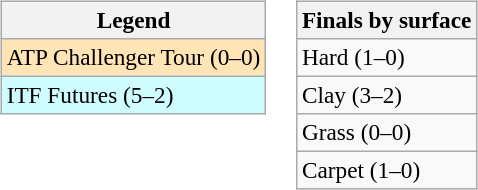<table>
<tr valign=top>
<td><br><table class=wikitable style=font-size:97%>
<tr>
<th>Legend</th>
</tr>
<tr bgcolor=moccasin>
<td>ATP Challenger Tour (0–0)</td>
</tr>
<tr bgcolor=cffcff>
<td>ITF Futures (5–2)</td>
</tr>
</table>
</td>
<td><br><table class=wikitable style=font-size:97%>
<tr>
<th>Finals by surface</th>
</tr>
<tr>
<td>Hard (1–0)</td>
</tr>
<tr>
<td>Clay (3–2)</td>
</tr>
<tr>
<td>Grass (0–0)</td>
</tr>
<tr>
<td>Carpet (1–0)</td>
</tr>
</table>
</td>
</tr>
</table>
